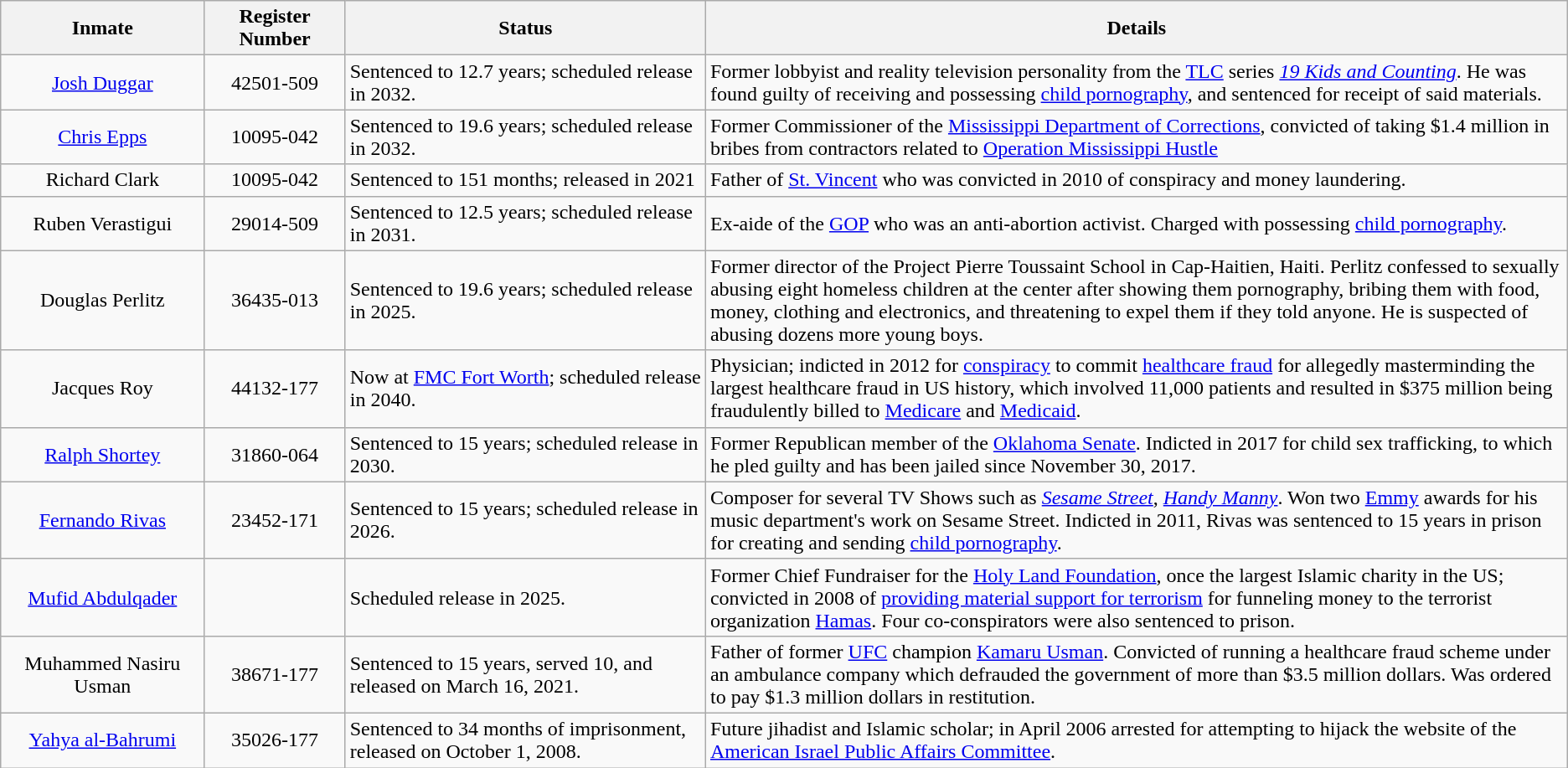<table class="wikitable sortable">
<tr>
<th width=13%>Inmate</th>
<th width=9%>Register Number</th>
<th width=23%>Status</th>
<th width=55%>Details</th>
</tr>
<tr>
<td align="center"><a href='#'>Josh Duggar</a></td>
<td align="center">42501-509</td>
<td>Sentenced to 12.7 years; scheduled release in 2032.</td>
<td>Former lobbyist and reality television personality from the <a href='#'>TLC</a> series <em><a href='#'>19 Kids and Counting</a></em>. He was found guilty of receiving and possessing <a href='#'>child pornography</a>, and sentenced for receipt of said materials.</td>
</tr>
<tr>
<td align="center"><a href='#'>Chris Epps</a></td>
<td align="center">10095-042</td>
<td>Sentenced to 19.6 years; scheduled release in 2032.</td>
<td>Former Commissioner of the <a href='#'>Mississippi Department of Corrections</a>, convicted of taking $1.4 million in bribes from contractors related to <a href='#'>Operation Mississippi Hustle</a></td>
</tr>
<tr>
<td align="center">Richard Clark</td>
<td align="center">10095-042</td>
<td>Sentenced to 151 months; released in 2021</td>
<td>Father of <a href='#'>St. Vincent</a> who was convicted in 2010 of conspiracy and money laundering.</td>
</tr>
<tr>
<td align="center">Ruben Verastigui</td>
<td align="center">29014-509</td>
<td>Sentenced to 12.5 years; scheduled release in 2031.</td>
<td>Ex-aide of the <a href='#'>GOP</a> who was an anti-abortion activist. Charged with possessing <a href='#'>child pornography</a>.</td>
</tr>
<tr>
<td align="center">Douglas Perlitz</td>
<td align="center">36435-013</td>
<td>Sentenced to 19.6 years; scheduled release in 2025.</td>
<td>Former director of the Project Pierre Toussaint School in Cap-Haitien, Haiti. Perlitz confessed to sexually abusing eight homeless children at the center after showing them pornography, bribing them with food, money, clothing and electronics, and threatening to expel them if they told anyone. He is suspected of abusing dozens more young boys.</td>
</tr>
<tr>
<td align="center">Jacques Roy</td>
<td align="center">44132-177</td>
<td>Now at <a href='#'>FMC Fort Worth</a>; scheduled release in 2040.</td>
<td>Physician; indicted in 2012 for <a href='#'>conspiracy</a> to commit <a href='#'>healthcare fraud</a> for allegedly masterminding the largest healthcare fraud in US history, which involved 11,000 patients and resulted in $375 million being fraudulently billed to <a href='#'>Medicare</a> and <a href='#'>Medicaid</a>.</td>
</tr>
<tr>
<td align="center"><a href='#'>Ralph Shortey</a></td>
<td align="center">31860-064</td>
<td>Sentenced to 15 years; scheduled release in 2030.</td>
<td>Former Republican member of the <a href='#'>Oklahoma Senate</a>. Indicted in 2017 for child sex trafficking, to which he pled guilty and has been jailed since November 30, 2017.</td>
</tr>
<tr>
<td align="center"><a href='#'>Fernando Rivas</a></td>
<td align="center">23452-171</td>
<td>Sentenced to 15 years; scheduled release in 2026.</td>
<td>Composer for several TV Shows such as <em><a href='#'>Sesame Street</a></em>, <em><a href='#'>Handy Manny</a></em>. Won two <a href='#'>Emmy</a> awards for his music department's work on Sesame Street. Indicted in 2011, Rivas was sentenced to 15 years in prison for creating and sending <a href='#'>child pornography</a>.</td>
</tr>
<tr>
<td align="center"><a href='#'>Mufid Abdulqader</a></td>
<td align="center"></td>
<td>Scheduled release in 2025.</td>
<td>Former Chief Fundraiser for the <a href='#'>Holy Land Foundation</a>, once the largest Islamic charity in the US; convicted in 2008 of <a href='#'>providing material support for terrorism</a> for funneling money to the terrorist organization <a href='#'>Hamas</a>. Four co-conspirators were also sentenced to prison.</td>
</tr>
<tr>
<td align="center">Muhammed Nasiru Usman</td>
<td align="center">38671-177</td>
<td>Sentenced to 15 years, served 10, and released on March 16, 2021.</td>
<td>Father of former <a href='#'>UFC</a> champion <a href='#'>Kamaru Usman</a>. Convicted of running a healthcare fraud scheme under an ambulance company which defrauded the government of more than $3.5 million dollars. Was ordered to pay $1.3 million dollars in restitution.</td>
</tr>
<tr>
<td align="center"><a href='#'>Yahya al-Bahrumi</a></td>
<td align="center">35026-177</td>
<td>Sentenced to 34 months of imprisonment, released on October 1, 2008.</td>
<td>Future jihadist and Islamic scholar; in April 2006 arrested for attempting to hijack the website of the <a href='#'>American Israel Public Affairs Committee</a>.</td>
</tr>
</table>
